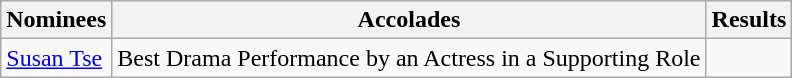<table class="wikitable">
<tr>
<th>Nominees</th>
<th>Accolades</th>
<th>Results</th>
</tr>
<tr>
<td><a href='#'>Susan Tse</a></td>
<td>Best Drama Performance by an Actress in a Supporting Role</td>
<td></td>
</tr>
</table>
